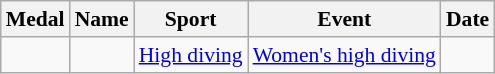<table class="wikitable sortable" style="font-size:90%">
<tr>
<th>Medal</th>
<th>Name</th>
<th>Sport</th>
<th>Event</th>
<th>Date</th>
</tr>
<tr>
<td></td>
<td></td>
<td><a href='#'>High diving</a></td>
<td><a href='#'>Women's high diving</a></td>
<td></td>
</tr>
</table>
